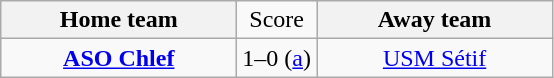<table class="wikitable" style="text-align:center">
<tr>
<th style="width:150px;">Home team</th>
<td>Score</td>
<th style="width:150px;">Away team</th>
</tr>
<tr>
<td><strong><a href='#'>ASO Chlef</a></strong></td>
<td>1–0 (<a href='#'>a</a>)</td>
<td><a href='#'>USM Sétif</a></td>
</tr>
</table>
